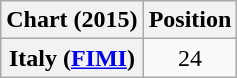<table class="wikitable sortable plainrowheaders" style="text-align:center;">
<tr>
<th>Chart (2015)</th>
<th>Position</th>
</tr>
<tr>
<th scope="row">Italy (<a href='#'>FIMI</a>)</th>
<td>24</td>
</tr>
</table>
